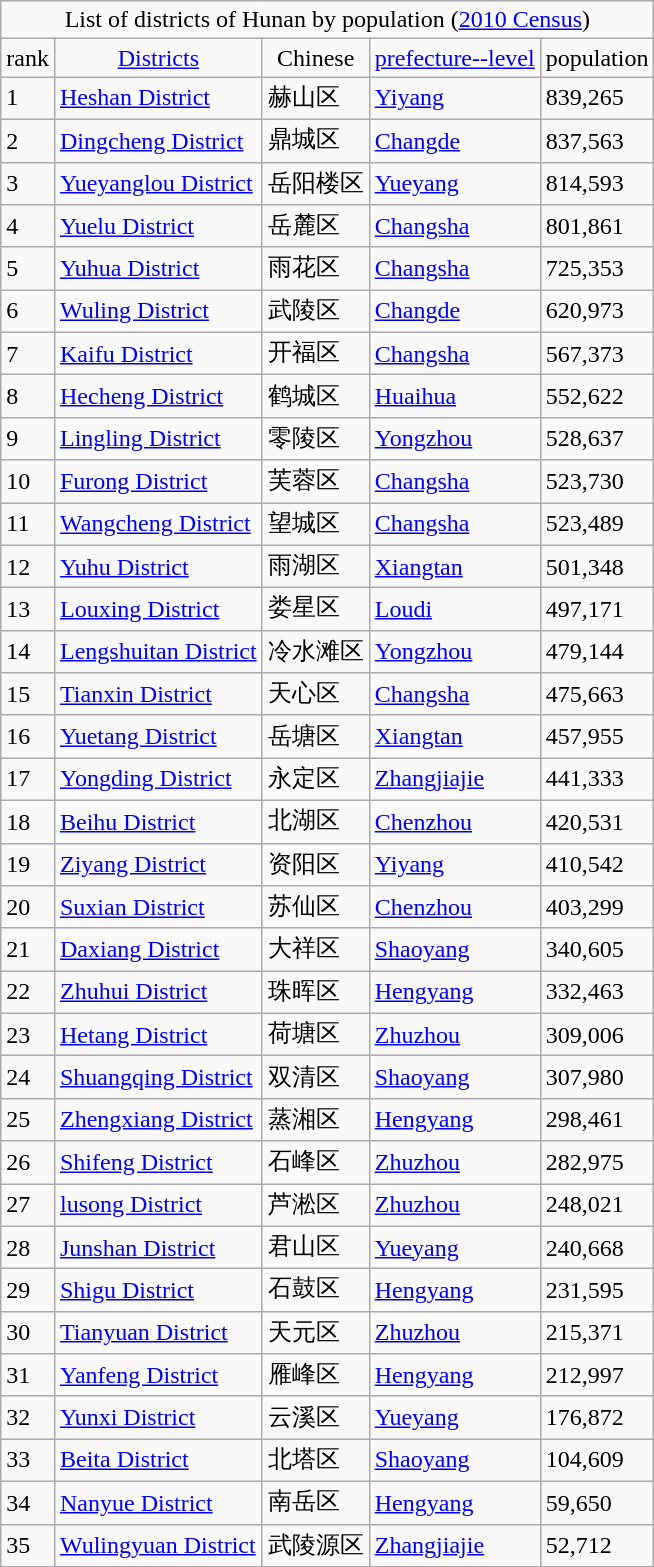<table class=wikitable>
<tr align=center>
<td colspan=5>List of districts of Hunan by population (<a href='#'>2010 Census</a>)</td>
</tr>
<tr align=center>
<td>rank</td>
<td><a href='#'>Districts</a></td>
<td>Chinese</td>
<td><a href='#'>prefecture--level</a></td>
<td>population</td>
</tr>
<tr>
<td>1</td>
<td><a href='#'>Heshan District</a></td>
<td>赫山区</td>
<td><a href='#'>Yiyang</a></td>
<td>839,265</td>
</tr>
<tr>
<td>2</td>
<td><a href='#'>Dingcheng District</a></td>
<td>鼎城区</td>
<td><a href='#'>Changde</a></td>
<td>837,563</td>
</tr>
<tr>
<td>3</td>
<td><a href='#'>Yueyanglou District</a></td>
<td>岳阳楼区</td>
<td><a href='#'>Yueyang</a></td>
<td>814,593</td>
</tr>
<tr>
<td>4</td>
<td><a href='#'>Yuelu District</a></td>
<td>岳麓区</td>
<td><a href='#'>Changsha</a></td>
<td>801,861</td>
</tr>
<tr>
<td>5</td>
<td><a href='#'>Yuhua District</a></td>
<td>雨花区</td>
<td><a href='#'>Changsha</a></td>
<td>725,353</td>
</tr>
<tr>
<td>6</td>
<td><a href='#'>Wuling District</a></td>
<td>武陵区</td>
<td><a href='#'>Changde</a></td>
<td>620,973</td>
</tr>
<tr>
<td>7</td>
<td><a href='#'>Kaifu District</a></td>
<td>开福区</td>
<td><a href='#'>Changsha</a></td>
<td>567,373</td>
</tr>
<tr>
<td>8</td>
<td><a href='#'>Hecheng District</a></td>
<td>鹤城区</td>
<td><a href='#'>Huaihua</a></td>
<td>552,622</td>
</tr>
<tr>
<td>9</td>
<td><a href='#'>Lingling District</a></td>
<td>零陵区</td>
<td><a href='#'>Yongzhou</a></td>
<td>528,637</td>
</tr>
<tr>
<td>10</td>
<td><a href='#'>Furong District</a></td>
<td>芙蓉区</td>
<td><a href='#'>Changsha</a></td>
<td>523,730</td>
</tr>
<tr>
<td>11</td>
<td><a href='#'>Wangcheng District</a></td>
<td>望城区</td>
<td><a href='#'>Changsha</a></td>
<td>523,489</td>
</tr>
<tr>
<td>12</td>
<td><a href='#'>Yuhu District</a></td>
<td>雨湖区</td>
<td><a href='#'>Xiangtan</a></td>
<td>501,348</td>
</tr>
<tr>
<td>13</td>
<td><a href='#'>Louxing District</a></td>
<td>娄星区</td>
<td><a href='#'>Loudi</a></td>
<td>497,171</td>
</tr>
<tr>
<td>14</td>
<td><a href='#'>Lengshuitan District</a></td>
<td>冷水滩区</td>
<td><a href='#'>Yongzhou</a></td>
<td>479,144</td>
</tr>
<tr>
<td>15</td>
<td><a href='#'>Tianxin District</a></td>
<td>天心区</td>
<td><a href='#'>Changsha</a></td>
<td>475,663</td>
</tr>
<tr>
<td>16</td>
<td><a href='#'>Yuetang District</a></td>
<td>岳塘区</td>
<td><a href='#'>Xiangtan</a></td>
<td>457,955</td>
</tr>
<tr>
<td>17</td>
<td><a href='#'>Yongding District</a></td>
<td>永定区</td>
<td><a href='#'>Zhangjiajie</a></td>
<td>441,333</td>
</tr>
<tr>
<td>18</td>
<td><a href='#'>Beihu District</a></td>
<td>北湖区</td>
<td><a href='#'>Chenzhou</a></td>
<td>420,531</td>
</tr>
<tr>
<td>19</td>
<td><a href='#'>Ziyang District</a></td>
<td>资阳区</td>
<td><a href='#'>Yiyang</a></td>
<td>410,542</td>
</tr>
<tr>
<td>20</td>
<td><a href='#'>Suxian District</a></td>
<td>苏仙区</td>
<td><a href='#'>Chenzhou</a></td>
<td>403,299</td>
</tr>
<tr>
<td>21</td>
<td><a href='#'>Daxiang District</a></td>
<td>大祥区</td>
<td><a href='#'>Shaoyang</a></td>
<td>340,605</td>
</tr>
<tr>
<td>22</td>
<td><a href='#'>Zhuhui District</a></td>
<td>珠晖区</td>
<td><a href='#'>Hengyang</a></td>
<td>332,463</td>
</tr>
<tr>
<td>23</td>
<td><a href='#'>Hetang District</a></td>
<td>荷塘区</td>
<td><a href='#'>Zhuzhou</a></td>
<td>309,006</td>
</tr>
<tr>
<td>24</td>
<td><a href='#'>Shuangqing District</a></td>
<td>双清区</td>
<td><a href='#'>Shaoyang</a></td>
<td>307,980</td>
</tr>
<tr>
<td>25</td>
<td><a href='#'>Zhengxiang District</a></td>
<td>蒸湘区</td>
<td><a href='#'>Hengyang</a></td>
<td>298,461</td>
</tr>
<tr>
<td>26</td>
<td><a href='#'>Shifeng District</a></td>
<td>石峰区</td>
<td><a href='#'>Zhuzhou</a></td>
<td>282,975</td>
</tr>
<tr>
<td>27</td>
<td><a href='#'>lusong District</a></td>
<td>芦淞区</td>
<td><a href='#'>Zhuzhou</a></td>
<td>248,021</td>
</tr>
<tr>
<td>28</td>
<td><a href='#'>Junshan District</a></td>
<td>君山区</td>
<td><a href='#'>Yueyang</a></td>
<td>240,668</td>
</tr>
<tr>
<td>29</td>
<td><a href='#'>Shigu District</a></td>
<td>石鼓区</td>
<td><a href='#'>Hengyang</a></td>
<td>231,595</td>
</tr>
<tr>
<td>30</td>
<td><a href='#'>Tianyuan District</a></td>
<td>天元区</td>
<td><a href='#'>Zhuzhou</a></td>
<td>215,371</td>
</tr>
<tr>
<td>31</td>
<td><a href='#'>Yanfeng District</a></td>
<td>雁峰区</td>
<td><a href='#'>Hengyang</a></td>
<td>212,997</td>
</tr>
<tr>
<td>32</td>
<td><a href='#'>Yunxi District</a></td>
<td>云溪区</td>
<td><a href='#'>Yueyang</a></td>
<td>176,872</td>
</tr>
<tr>
<td>33</td>
<td><a href='#'>Beita District</a></td>
<td>北塔区</td>
<td><a href='#'>Shaoyang</a></td>
<td>104,609</td>
</tr>
<tr>
<td>34</td>
<td><a href='#'>Nanyue District</a></td>
<td>南岳区</td>
<td><a href='#'>Hengyang</a></td>
<td>59,650</td>
</tr>
<tr>
<td>35</td>
<td><a href='#'>Wulingyuan District</a></td>
<td>武陵源区</td>
<td><a href='#'>Zhangjiajie</a></td>
<td>52,712</td>
</tr>
</table>
